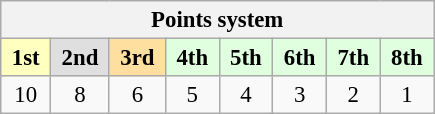<table class="wikitable" style="font-size:95%; text-align:center">
<tr>
<th colspan="19">Points system</th>
</tr>
<tr>
<td style="background:#ffffbf;"> <strong>1st</strong> </td>
<td style="background:#dfdfdf;"> <strong>2nd</strong> </td>
<td style="background:#ffdf9f;"> <strong>3rd</strong> </td>
<td style="background:#dfffdf;"> <strong>4th</strong> </td>
<td style="background:#dfffdf;"> <strong>5th</strong> </td>
<td style="background:#dfffdf;"> <strong>6th</strong> </td>
<td style="background:#dfffdf;"> <strong>7th</strong> </td>
<td style="background:#dfffdf;"> <strong>8th</strong> </td>
</tr>
<tr>
<td>10</td>
<td>8</td>
<td>6</td>
<td>5</td>
<td>4</td>
<td>3</td>
<td>2</td>
<td>1</td>
</tr>
</table>
